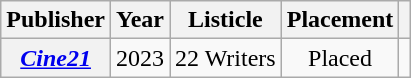<table class="wikitable plainrowheaders" style="text-align:center">
<tr>
<th scope="col">Publisher</th>
<th scope="col">Year</th>
<th scope="col">Listicle</th>
<th scope="col">Placement</th>
<th class="unsortable" scope="col"></th>
</tr>
<tr>
<th rowspan="2" scope="row"><em><a href='#'>Cine21</a></em></th>
<td>2023</td>
<td style="text-align:left">22 Writers</td>
<td style="text-align:center">Placed</td>
<td></td>
</tr>
</table>
